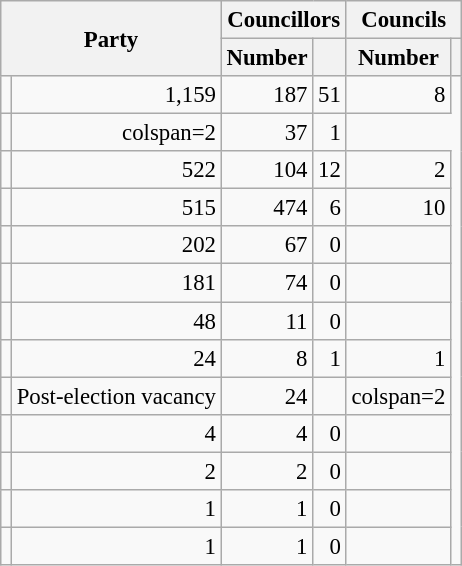<table id="tblbyparty" class="wikitable" style="text-align:right; font-size:95%;">
<tr>
<th colspan="2" rowspan="2">Party</th>
<th colspan="2">Councillors</th>
<th colspan="2">Councils</th>
</tr>
<tr>
<th scope="col">Number</th>
<th scope="col"></th>
<th scope="col">Number</th>
<th scope="col"></th>
</tr>
<tr>
<td></td>
<td>1,159</td>
<td> 187</td>
<td>51</td>
<td> 8</td>
</tr>
<tr>
<td></td>
<td>colspan=2 </td>
<td>37</td>
<td> 1</td>
</tr>
<tr>
<td></td>
<td>522</td>
<td> 104</td>
<td>12</td>
<td> 2</td>
</tr>
<tr>
<td></td>
<td>515</td>
<td> 474</td>
<td>6</td>
<td> 10</td>
</tr>
<tr>
<td></td>
<td>202</td>
<td> 67</td>
<td>0</td>
<td></td>
</tr>
<tr>
<td></td>
<td>181</td>
<td> 74</td>
<td>0</td>
<td></td>
</tr>
<tr>
<td></td>
<td>48</td>
<td> 11</td>
<td>0</td>
<td></td>
</tr>
<tr>
<td></td>
<td>24</td>
<td> 8</td>
<td>1</td>
<td> 1</td>
</tr>
<tr>
<td></td>
<td scope="row" style="text-align: left;">Post-election vacancy</td>
<td>24</td>
<td></td>
<td>colspan=2 </td>
</tr>
<tr>
<td></td>
<td>4</td>
<td> 4</td>
<td>0</td>
<td></td>
</tr>
<tr>
<td></td>
<td>2</td>
<td> 2</td>
<td>0</td>
<td></td>
</tr>
<tr>
<td></td>
<td>1</td>
<td> 1</td>
<td>0</td>
<td></td>
</tr>
<tr>
<td></td>
<td>1</td>
<td> 1</td>
<td>0</td>
<td></td>
</tr>
</table>
